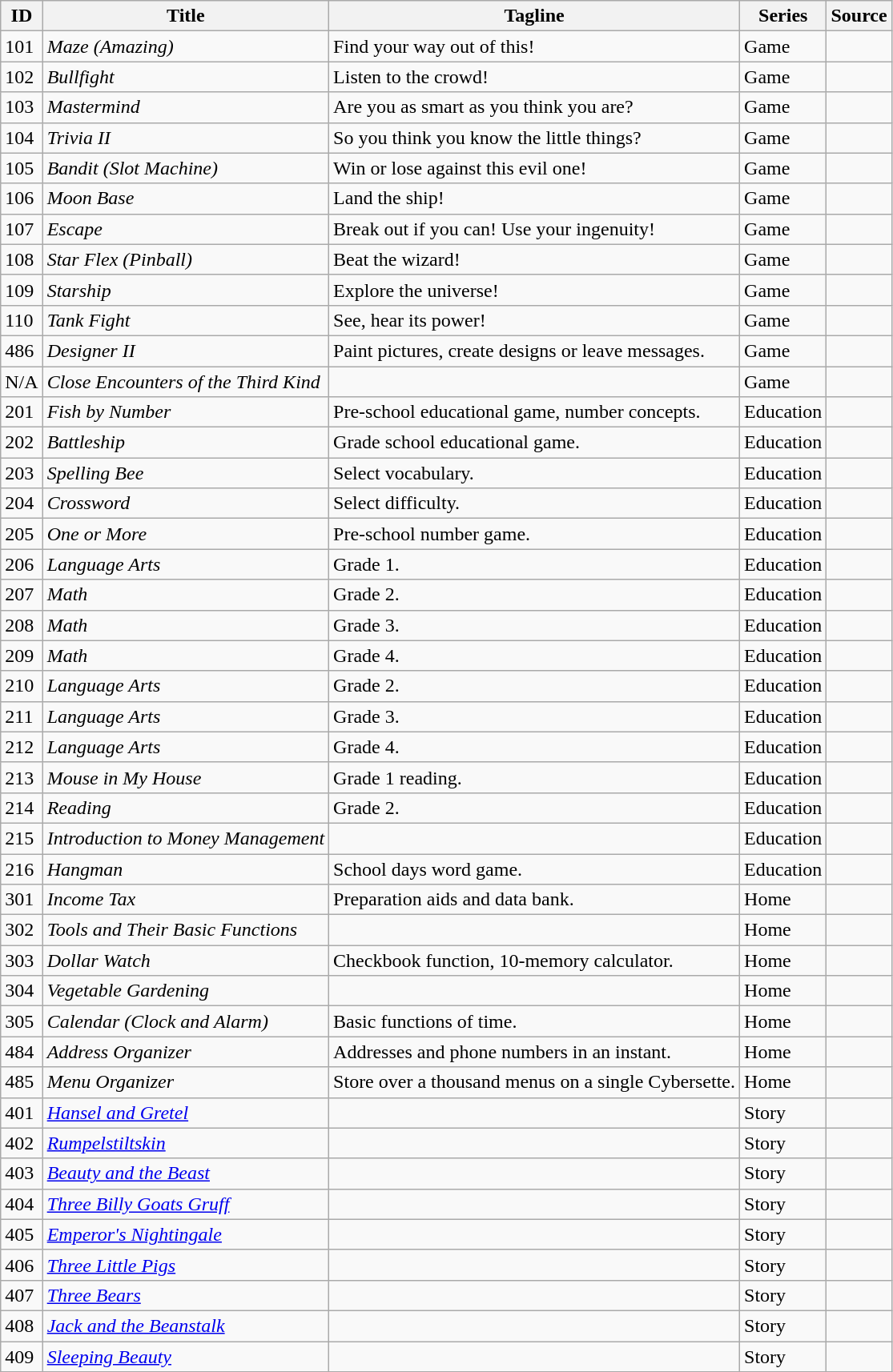<table class="wikitable sortable">
<tr>
<th>ID</th>
<th>Title</th>
<th>Tagline</th>
<th>Series</th>
<th>Source</th>
</tr>
<tr>
<td>101</td>
<td><em>Maze (Amazing)</em></td>
<td>Find your way out of this!</td>
<td>Game</td>
<td></td>
</tr>
<tr>
<td>102</td>
<td><em>Bullfight</em></td>
<td>Listen to the crowd!</td>
<td>Game</td>
<td></td>
</tr>
<tr>
<td>103</td>
<td><em>Mastermind</em></td>
<td>Are you as smart as you think you are?</td>
<td>Game</td>
<td></td>
</tr>
<tr>
<td>104</td>
<td><em>Trivia II</em></td>
<td>So you think you know the little things?</td>
<td>Game</td>
<td></td>
</tr>
<tr>
<td>105</td>
<td><em>Bandit (Slot Machine)</em></td>
<td>Win or lose against this evil one!</td>
<td>Game</td>
<td></td>
</tr>
<tr>
<td>106</td>
<td><em>Moon Base</em></td>
<td>Land the ship!</td>
<td>Game</td>
<td></td>
</tr>
<tr>
<td>107</td>
<td><em>Escape</em></td>
<td>Break out if you can! Use your ingenuity!</td>
<td>Game</td>
<td></td>
</tr>
<tr>
<td>108</td>
<td><em>Star Flex (Pinball)</em></td>
<td>Beat the wizard!</td>
<td>Game</td>
<td></td>
</tr>
<tr>
<td>109</td>
<td><em>Starship</em></td>
<td>Explore the universe!</td>
<td>Game</td>
<td></td>
</tr>
<tr>
<td>110</td>
<td><em>Tank Fight</em></td>
<td>See, hear its power!</td>
<td>Game</td>
<td></td>
</tr>
<tr>
<td>486</td>
<td><em>Designer II</em></td>
<td>Paint pictures, create designs or leave messages.</td>
<td>Game</td>
<td></td>
</tr>
<tr>
<td>N/A</td>
<td><em>Close Encounters of the Third Kind</em></td>
<td></td>
<td>Game</td>
<td></td>
</tr>
<tr>
<td>201</td>
<td><em>Fish by Number</em></td>
<td>Pre-school educational game, number concepts.</td>
<td>Education</td>
<td></td>
</tr>
<tr>
<td>202</td>
<td><em>Battleship</em></td>
<td>Grade school educational game.</td>
<td>Education</td>
<td></td>
</tr>
<tr>
<td>203</td>
<td><em>Spelling Bee</em></td>
<td>Select vocabulary.</td>
<td>Education</td>
<td></td>
</tr>
<tr>
<td>204</td>
<td><em>Crossword</em></td>
<td>Select difficulty.</td>
<td>Education</td>
<td></td>
</tr>
<tr>
<td>205</td>
<td><em>One or More</em></td>
<td>Pre-school number game.</td>
<td>Education</td>
<td></td>
</tr>
<tr>
<td>206</td>
<td><em>Language Arts</em></td>
<td>Grade 1.</td>
<td>Education</td>
<td></td>
</tr>
<tr>
<td>207</td>
<td><em>Math</em></td>
<td>Grade 2.</td>
<td>Education</td>
<td></td>
</tr>
<tr>
<td>208</td>
<td><em>Math</em></td>
<td>Grade 3.</td>
<td>Education</td>
<td></td>
</tr>
<tr>
<td>209</td>
<td><em>Math</em></td>
<td>Grade 4.</td>
<td>Education</td>
<td></td>
</tr>
<tr>
<td>210</td>
<td><em>Language Arts</em></td>
<td>Grade 2.</td>
<td>Education</td>
<td></td>
</tr>
<tr>
<td>211</td>
<td><em>Language Arts</em></td>
<td>Grade 3.</td>
<td>Education</td>
<td></td>
</tr>
<tr>
<td>212</td>
<td><em>Language Arts</em></td>
<td>Grade 4.</td>
<td>Education</td>
<td></td>
</tr>
<tr>
<td>213</td>
<td><em>Mouse in My House</em></td>
<td>Grade 1 reading.</td>
<td>Education</td>
<td></td>
</tr>
<tr>
<td>214</td>
<td><em>Reading</em></td>
<td>Grade 2.</td>
<td>Education</td>
<td></td>
</tr>
<tr>
<td>215</td>
<td><em>Introduction to Money Management</em></td>
<td></td>
<td>Education</td>
<td></td>
</tr>
<tr>
<td>216</td>
<td><em>Hangman</em></td>
<td>School days word game.</td>
<td>Education</td>
<td></td>
</tr>
<tr>
<td>301</td>
<td><em>Income Tax</em></td>
<td>Preparation aids and data bank.</td>
<td>Home</td>
<td></td>
</tr>
<tr>
<td>302</td>
<td><em>Tools and Their Basic Functions</em></td>
<td></td>
<td>Home</td>
<td></td>
</tr>
<tr>
<td>303</td>
<td><em>Dollar Watch</em></td>
<td>Checkbook function, 10-memory calculator.</td>
<td>Home</td>
<td></td>
</tr>
<tr>
<td>304</td>
<td><em>Vegetable Gardening</em></td>
<td></td>
<td>Home</td>
<td></td>
</tr>
<tr>
<td>305</td>
<td><em>Calendar (Clock and Alarm)</em></td>
<td>Basic functions of time.</td>
<td>Home</td>
<td></td>
</tr>
<tr>
<td>484</td>
<td><em>Address Organizer</em></td>
<td>Addresses and phone numbers in an instant.</td>
<td>Home</td>
<td></td>
</tr>
<tr>
<td>485</td>
<td><em>Menu Organizer</em></td>
<td>Store over a thousand menus on a single Cybersette.</td>
<td>Home</td>
<td></td>
</tr>
<tr>
<td>401</td>
<td><em><a href='#'>Hansel and Gretel</a></em></td>
<td></td>
<td>Story</td>
<td></td>
</tr>
<tr>
<td>402</td>
<td><em><a href='#'>Rumpelstiltskin</a></em></td>
<td></td>
<td>Story</td>
<td></td>
</tr>
<tr>
<td>403</td>
<td><em><a href='#'>Beauty and the Beast</a></em></td>
<td></td>
<td>Story</td>
<td></td>
</tr>
<tr>
<td>404</td>
<td><em><a href='#'>Three Billy Goats Gruff</a></em></td>
<td></td>
<td>Story</td>
<td></td>
</tr>
<tr>
<td>405</td>
<td><em><a href='#'>Emperor's Nightingale</a></em></td>
<td></td>
<td>Story</td>
<td></td>
</tr>
<tr>
<td>406</td>
<td><em><a href='#'>Three Little Pigs</a></em></td>
<td></td>
<td>Story</td>
<td></td>
</tr>
<tr>
<td>407</td>
<td><em><a href='#'>Three Bears</a></em></td>
<td></td>
<td>Story</td>
<td></td>
</tr>
<tr>
<td>408</td>
<td><em><a href='#'>Jack and the Beanstalk</a></em></td>
<td></td>
<td>Story</td>
<td></td>
</tr>
<tr>
<td>409</td>
<td><em><a href='#'>Sleeping Beauty</a></em></td>
<td></td>
<td>Story</td>
<td></td>
</tr>
</table>
